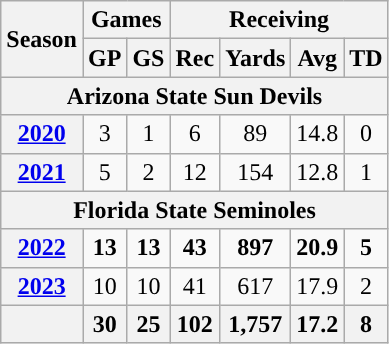<table class="wikitable" style="text-align:center;">
<tr>
<th rowspan="2">Season</th>
<th colspan="2">Games</th>
<th colspan="4">Receiving</th>
</tr>
<tr>
<th>GP</th>
<th>GS</th>
<th>Rec</th>
<th>Yards</th>
<th>Avg</th>
<th>TD</th>
</tr>
<tr>
<th colspan="16">Arizona State Sun Devils</th>
</tr>
<tr>
<th><a href='#'>2020</a></th>
<td>3</td>
<td>1</td>
<td>6</td>
<td>89</td>
<td>14.8</td>
<td>0</td>
</tr>
<tr>
<th><a href='#'>2021</a></th>
<td>5</td>
<td>2</td>
<td>12</td>
<td>154</td>
<td>12.8</td>
<td>1</td>
</tr>
<tr>
<th colspan="16">Florida State Seminoles</th>
</tr>
<tr>
<th><a href='#'>2022</a></th>
<td><strong>13</strong></td>
<td><strong>13</strong></td>
<td><strong>43</strong></td>
<td><strong>897</strong></td>
<td><strong>20.9</strong></td>
<td><strong>5</strong></td>
</tr>
<tr>
<th><a href='#'>2023</a></th>
<td>10</td>
<td>10</td>
<td>41</td>
<td>617</td>
<td>17.9</td>
<td>2</td>
</tr>
<tr>
<th></th>
<th>30</th>
<th>25</th>
<th>102</th>
<th>1,757</th>
<th>17.2</th>
<th>8</th>
</tr>
</table>
